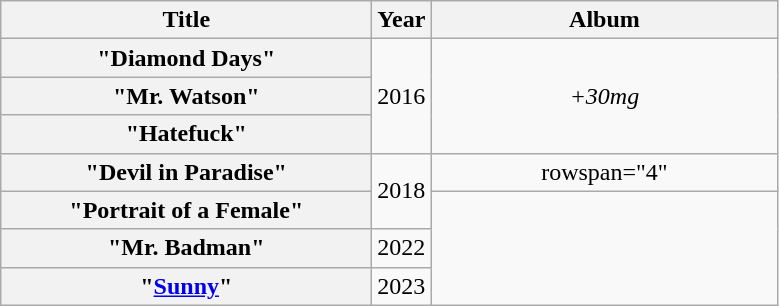<table class="wikitable plainrowheaders" style="text-align:center;">
<tr>
<th scope="col" style="width:15em;">Title</th>
<th scope="col">Year</th>
<th scope="col" style="width:14em;">Album</th>
</tr>
<tr>
<th scope="row">"Diamond Days"</th>
<td rowspan="3">2016</td>
<td rowspan="3"><em>+30mg</em></td>
</tr>
<tr>
<th scope="row">"Mr. Watson"</th>
</tr>
<tr>
<th scope="row">"Hatefuck"</th>
</tr>
<tr>
<th scope="row">"Devil in Paradise"</th>
<td rowspan="2">2018</td>
<td>rowspan="4" </td>
</tr>
<tr>
<th scope="row">"Portrait of a Female"</th>
</tr>
<tr>
<th scope="row">"Mr. Badman"</th>
<td>2022</td>
</tr>
<tr>
<th scope="row">"<a href='#'>Sunny</a>"</th>
<td>2023</td>
</tr>
</table>
